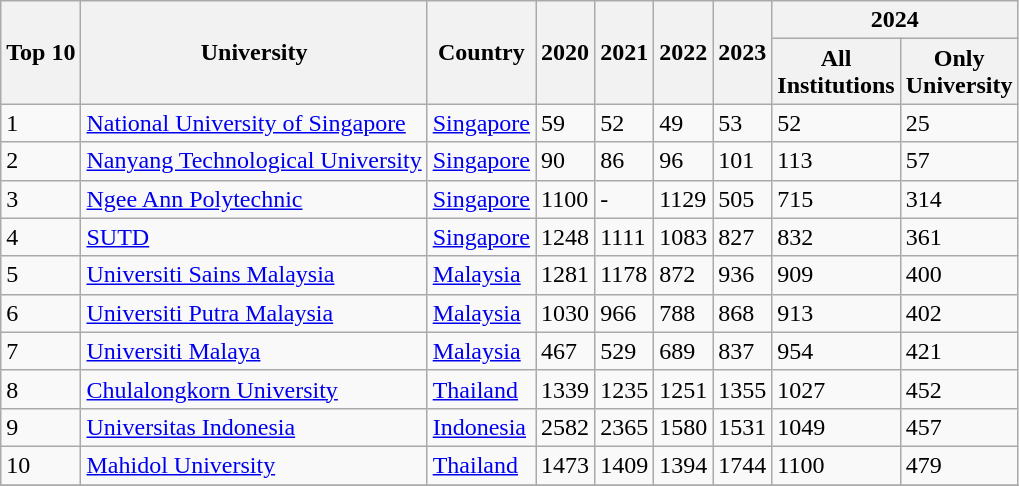<table class="wikitable sortable">
<tr>
<th rowspan="2">Top 10</th>
<th rowspan="2">University</th>
<th rowspan="2">Country</th>
<th rowspan="2">2020</th>
<th rowspan="2">2021</th>
<th rowspan="2">2022</th>
<th rowspan="2">2023</th>
<th colspan="2">2024</th>
</tr>
<tr>
<th scope="col">All<br>Institutions</th>
<th scope="col">Only<br>University</th>
</tr>
<tr>
<td>1</td>
<td> <a href='#'>National University of Singapore</a></td>
<td><a href='#'>Singapore</a></td>
<td>59</td>
<td>52</td>
<td>49</td>
<td>53</td>
<td>52</td>
<td>25</td>
</tr>
<tr>
<td>2</td>
<td> <a href='#'>Nanyang Technological University</a></td>
<td><a href='#'>Singapore</a></td>
<td>90</td>
<td>86</td>
<td>96</td>
<td>101</td>
<td>113</td>
<td>57</td>
</tr>
<tr>
<td>3</td>
<td> <a href='#'>Ngee Ann Polytechnic</a></td>
<td><a href='#'>Singapore</a></td>
<td>1100</td>
<td>-</td>
<td>1129</td>
<td>505</td>
<td>715</td>
<td>314</td>
</tr>
<tr>
<td>4</td>
<td> <a href='#'>SUTD</a></td>
<td><a href='#'>Singapore</a></td>
<td>1248</td>
<td>1111</td>
<td>1083</td>
<td>827</td>
<td>832</td>
<td>361</td>
</tr>
<tr>
<td>5</td>
<td> <a href='#'>Universiti Sains Malaysia</a></td>
<td><a href='#'>Malaysia</a></td>
<td>1281</td>
<td>1178</td>
<td>872</td>
<td>936</td>
<td>909</td>
<td>400</td>
</tr>
<tr>
<td>6</td>
<td> <a href='#'>Universiti Putra Malaysia</a></td>
<td><a href='#'>Malaysia</a></td>
<td>1030</td>
<td>966</td>
<td>788</td>
<td>868</td>
<td>913</td>
<td>402</td>
</tr>
<tr>
<td>7</td>
<td> <a href='#'>Universiti Malaya</a></td>
<td><a href='#'>Malaysia</a></td>
<td>467</td>
<td>529</td>
<td>689</td>
<td>837</td>
<td>954</td>
<td>421</td>
</tr>
<tr>
<td>8</td>
<td> <a href='#'>Chulalongkorn University</a></td>
<td><a href='#'>Thailand</a></td>
<td>1339</td>
<td>1235</td>
<td>1251</td>
<td>1355</td>
<td>1027</td>
<td>452</td>
</tr>
<tr>
<td>9</td>
<td> <a href='#'>Universitas Indonesia</a></td>
<td><a href='#'>Indonesia</a></td>
<td>2582</td>
<td>2365</td>
<td>1580</td>
<td>1531</td>
<td>1049</td>
<td>457</td>
</tr>
<tr>
<td>10</td>
<td> <a href='#'>Mahidol University</a></td>
<td><a href='#'>Thailand</a></td>
<td>1473</td>
<td>1409</td>
<td>1394</td>
<td>1744</td>
<td>1100</td>
<td>479</td>
</tr>
<tr>
</tr>
</table>
